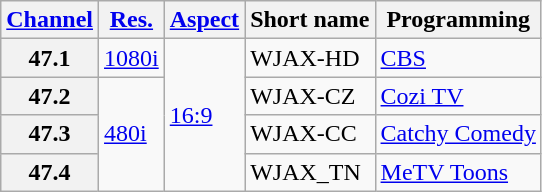<table class="wikitable">
<tr>
<th scope = "col"><a href='#'>Channel</a></th>
<th scope = "col"><a href='#'>Res.</a></th>
<th scope = "col"><a href='#'>Aspect</a></th>
<th scope = "col">Short name</th>
<th scope = "col">Programming</th>
</tr>
<tr>
<th scope = "row">47.1</th>
<td><a href='#'>1080i</a></td>
<td rowspan=4><a href='#'>16:9</a></td>
<td>WJAX-HD</td>
<td><a href='#'>CBS</a></td>
</tr>
<tr>
<th scope = "row">47.2</th>
<td rowspan=3><a href='#'>480i</a></td>
<td>WJAX-CZ</td>
<td><a href='#'>Cozi TV</a></td>
</tr>
<tr>
<th scope = "row">47.3</th>
<td>WJAX-CC</td>
<td><a href='#'>Catchy Comedy</a></td>
</tr>
<tr>
<th scope = "row">47.4</th>
<td>WJAX_TN</td>
<td><a href='#'>MeTV Toons</a></td>
</tr>
</table>
